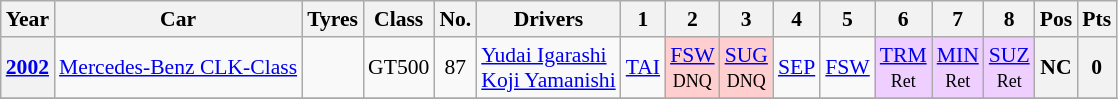<table class="wikitable" style="text-align:center; font-size:90%">
<tr>
<th>Year</th>
<th>Car</th>
<th>Tyres</th>
<th>Class</th>
<th>No.</th>
<th>Drivers</th>
<th>1</th>
<th>2</th>
<th>3</th>
<th>4</th>
<th>5</th>
<th>6</th>
<th>7</th>
<th>8</th>
<th>Pos</th>
<th>Pts</th>
</tr>
<tr>
<th><a href='#'>2002</a></th>
<td><a href='#'>Mercedes-Benz CLK-Class</a></td>
<td></td>
<td>GT500</td>
<td>87</td>
<td align="left"> <a href='#'>Yudai Igarashi</a><br> <a href='#'>Koji Yamanishi</a></td>
<td><a href='#'>TAI</a></td>
<td style="background:#FFCFCF;"><a href='#'>FSW</a><br><small>DNQ</small></td>
<td style="background:#FFCFCF;"><a href='#'>SUG</a><br><small>DNQ</small></td>
<td><a href='#'>SEP</a></td>
<td><a href='#'>FSW</a></td>
<td style="background:#EFCFFF;"><a href='#'>TRM</a><br><small>Ret</small></td>
<td style="background:#EFCFFF;"><a href='#'>MIN</a><br><small>Ret</small></td>
<td style="background:#EFCFFF;"><a href='#'>SUZ</a><br><small>Ret</small></td>
<th>NC</th>
<th>0</th>
</tr>
<tr>
</tr>
</table>
